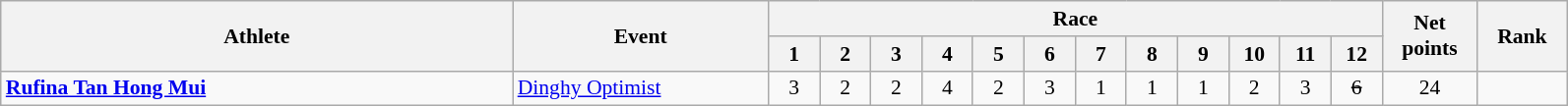<table class="wikitable" width="84%" style="text-align:center; font-size:90%">
<tr>
<th rowspan="2" width="20%">Athlete</th>
<th rowspan="2" width="10%">Event</th>
<th colspan="12" width="48%">Race</th>
<th rowspan="2" width="3%">Net points</th>
<th rowspan="2" width="3%">Rank</th>
</tr>
<tr>
<th width="2%">1</th>
<th width="2%">2</th>
<th width="2%">3</th>
<th width="2%">4</th>
<th width="2%">5</th>
<th width="2%">6</th>
<th width="2%">7</th>
<th width="2%">8</th>
<th width="2%">9</th>
<th width="2%">10</th>
<th width="2%">11</th>
<th width="2%">12</th>
</tr>
<tr>
<td align="left"><strong><a href='#'>Rufina Tan Hong Mui</a></strong></td>
<td align="left"><a href='#'>Dinghy Optimist</a></td>
<td>3</td>
<td>2</td>
<td>2</td>
<td>4</td>
<td>2</td>
<td>3</td>
<td>1</td>
<td>1</td>
<td>1</td>
<td>2</td>
<td>3</td>
<td><s>6</s></td>
<td>24</td>
<td></td>
</tr>
</table>
